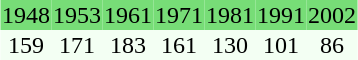<table align="center" cellspacing="0" style="background:#f3fff3">
<tr bgcolor="#77dd77">
<td align="center">1948</td>
<td align="center">1953</td>
<td align="center">1961</td>
<td align="center">1971</td>
<td align="center">1981</td>
<td align="center">1991</td>
<td align="center">2002</td>
</tr>
<tr>
<td align="center">159</td>
<td align="center">171</td>
<td align="center">183</td>
<td align="center">161</td>
<td align="center">130</td>
<td align="center">101</td>
<td align="center">86</td>
</tr>
</table>
